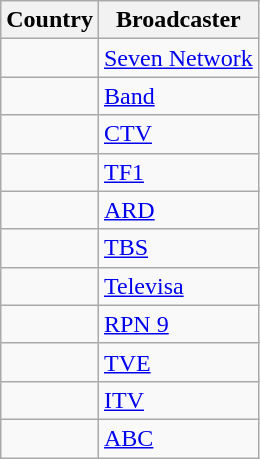<table class="wikitable">
<tr>
<th align=center>Country</th>
<th align=center>Broadcaster</th>
</tr>
<tr>
<td></td>
<td><a href='#'>Seven Network</a></td>
</tr>
<tr>
<td></td>
<td><a href='#'>Band</a></td>
</tr>
<tr>
<td></td>
<td><a href='#'>CTV</a></td>
</tr>
<tr>
<td></td>
<td><a href='#'>TF1</a></td>
</tr>
<tr>
<td></td>
<td><a href='#'>ARD</a></td>
</tr>
<tr>
<td></td>
<td><a href='#'>TBS</a></td>
</tr>
<tr>
<td></td>
<td><a href='#'>Televisa</a></td>
</tr>
<tr>
<td></td>
<td><a href='#'>RPN 9</a></td>
</tr>
<tr>
<td></td>
<td><a href='#'>TVE</a></td>
</tr>
<tr>
<td></td>
<td><a href='#'>ITV</a></td>
</tr>
<tr>
<td></td>
<td><a href='#'>ABC</a></td>
</tr>
</table>
